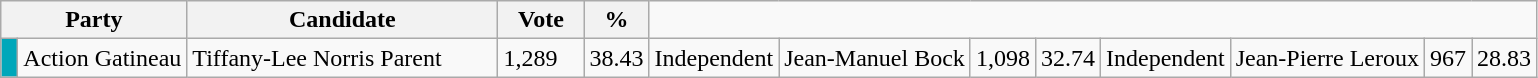<table class="wikitable">
<tr>
<th bgcolor="#DDDDFF" width="100px" colspan="2">Party</th>
<th bgcolor="#DDDDFF" width="200px">Candidate</th>
<th bgcolor="#DDDDFF" width="50px">Vote</th>
<th bgcolor="#DDDDFF" width="30px">%</th>
</tr>
<tr>
<td bgcolor=#00a7ba> </td>
<td>Action Gatineau</td>
<td>Tiffany-Lee Norris Parent</td>
<td>1,289</td>
<td>38.43<br></td>
<td>Independent</td>
<td>Jean-Manuel Bock</td>
<td>1,098</td>
<td>32.74<br></td>
<td>Independent</td>
<td>Jean-Pierre Leroux</td>
<td>967</td>
<td>28.83</td>
</tr>
</table>
